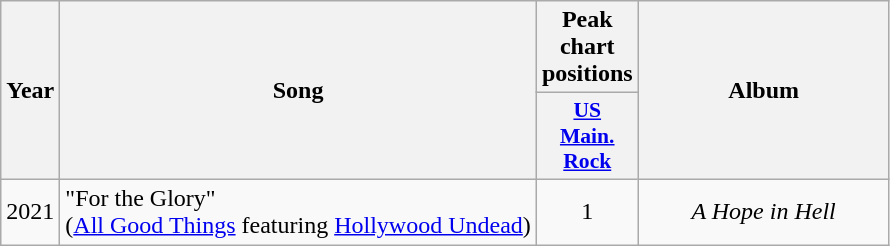<table class="wikitable plainrowheaders" style="text-align:center;">
<tr>
<th scope="col" rowspan="2" style="2em">Year</th>
<th scope="col" rowspan="2" style="16em">Song</th>
<th scope="col" colspan="1">Peak chart positions</th>
<th scope="col" rowspan="2" style="width:10em;">Album</th>
</tr>
<tr>
<th scope="col" style="width:3em;font-size:90%;"><a href='#'>US<br>Main. Rock</a><br></th>
</tr>
<tr>
<td>2021</td>
<td scope="row" style="text-align:left;">"For the Glory"<br><span>(<a href='#'>All Good Things</a> featuring <a href='#'>Hollywood Undead</a>)</span></td>
<td>1</td>
<td><em>A Hope in Hell</em></td>
</tr>
</table>
